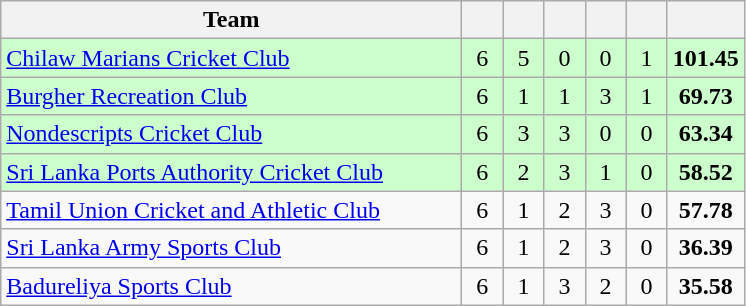<table class="wikitable" style="text-align:center">
<tr>
<th style="width:300px">Team</th>
<th width="20"></th>
<th width="20"></th>
<th width="20"></th>
<th width="20"></th>
<th width="20"></th>
<th width="20"></th>
</tr>
<tr style="background:#cfc">
<td style="text-align:left"><a href='#'>Chilaw Marians Cricket Club</a></td>
<td>6</td>
<td>5</td>
<td>0</td>
<td>0</td>
<td>1</td>
<td><strong>101.45</strong></td>
</tr>
<tr style="background:#cfc">
<td style="text-align:left"><a href='#'>Burgher Recreation Club</a></td>
<td>6</td>
<td>1</td>
<td>1</td>
<td>3</td>
<td>1</td>
<td><strong>69.73</strong></td>
</tr>
<tr style="background:#cfc">
<td style="text-align:left"><a href='#'>Nondescripts Cricket Club</a></td>
<td>6</td>
<td>3</td>
<td>3</td>
<td>0</td>
<td>0</td>
<td><strong>63.34</strong></td>
</tr>
<tr style="background:#cfc">
<td style="text-align:left"><a href='#'>Sri Lanka Ports Authority Cricket Club</a></td>
<td>6</td>
<td>2</td>
<td>3</td>
<td>1</td>
<td>0</td>
<td><strong>58.52</strong></td>
</tr>
<tr>
<td style="text-align:left"><a href='#'>Tamil Union Cricket and Athletic Club</a></td>
<td>6</td>
<td>1</td>
<td>2</td>
<td>3</td>
<td>0</td>
<td><strong>57.78</strong></td>
</tr>
<tr>
<td style="text-align:left"><a href='#'>Sri Lanka Army Sports Club</a></td>
<td>6</td>
<td>1</td>
<td>2</td>
<td>3</td>
<td>0</td>
<td><strong>36.39</strong></td>
</tr>
<tr>
<td style="text-align:left"><a href='#'>Badureliya Sports Club</a></td>
<td>6</td>
<td>1</td>
<td>3</td>
<td>2</td>
<td>0</td>
<td><strong>35.58</strong></td>
</tr>
</table>
